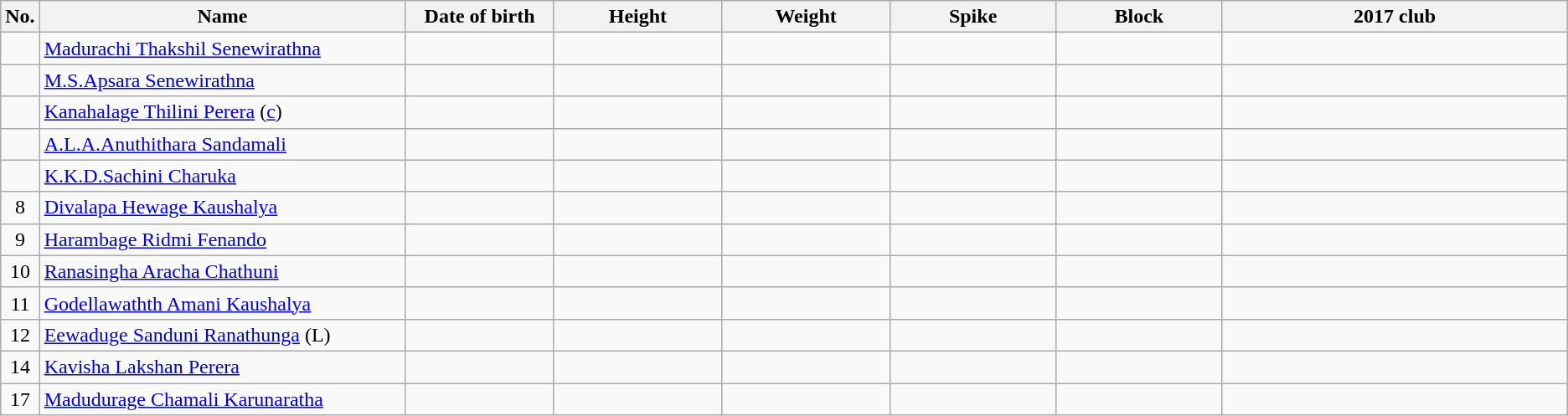<table class="wikitable sortable" style="text-align:center;">
<tr>
<th>No.</th>
<th style="width:20em">Name</th>
<th style="width:8em">Date of birth</th>
<th style="width:9em">Height</th>
<th style="width:9em">Weight</th>
<th style="width:9em">Spike</th>
<th style="width:9em">Block</th>
<th style="width:20em">2017 club</th>
</tr>
<tr>
<td></td>
<td align=left><a href='#'>Madurachi Thakshil Senewirathna</a></td>
<td align=right></td>
<td></td>
<td></td>
<td></td>
<td></td>
<td align=left></td>
</tr>
<tr>
<td></td>
<td align=left><a href='#'>M.S.Apsara Senewirathna</a></td>
<td align=right></td>
<td></td>
<td></td>
<td></td>
<td></td>
<td align=left></td>
</tr>
<tr>
<td></td>
<td align=left><a href='#'>Kanahalage Thilini Perera</a> (<a href='#'>c</a>)</td>
<td align=right></td>
<td></td>
<td></td>
<td></td>
<td></td>
<td align=left></td>
</tr>
<tr>
<td></td>
<td align=left><a href='#'>A.L.A.Anuthithara Sandamali</a></td>
<td align=right></td>
<td></td>
<td></td>
<td></td>
<td></td>
<td align=left></td>
</tr>
<tr>
<td></td>
<td align=left><a href='#'>K.K.D.Sachini Charuka</a></td>
<td align=right></td>
<td></td>
<td></td>
<td></td>
<td></td>
<td align=left></td>
</tr>
<tr>
<td>8</td>
<td align=left><a href='#'>Divalapa Hewage Kaushalya</a></td>
<td align=right></td>
<td></td>
<td></td>
<td></td>
<td></td>
<td align=left></td>
</tr>
<tr>
<td>9</td>
<td align=left><a href='#'>Harambage Ridmi Fenando</a></td>
<td align=right></td>
<td></td>
<td></td>
<td></td>
<td></td>
<td align=left></td>
</tr>
<tr>
<td>10</td>
<td align=left><a href='#'>Ranasingha Aracha Chathuni</a></td>
<td align=right></td>
<td></td>
<td></td>
<td></td>
<td></td>
<td align=left></td>
</tr>
<tr>
<td>11</td>
<td align=left><a href='#'>Godellawathth Amani Kaushalya</a></td>
<td align=right></td>
<td></td>
<td></td>
<td></td>
<td></td>
<td align=left></td>
</tr>
<tr>
<td>12</td>
<td align=left><a href='#'>Eewaduge Sanduni Ranathunga</a> (L)</td>
<td align=right></td>
<td></td>
<td></td>
<td></td>
<td></td>
<td align=left></td>
</tr>
<tr>
<td>14</td>
<td align=left><a href='#'>Kavisha Lakshan Perera</a></td>
<td align=right></td>
<td></td>
<td></td>
<td></td>
<td></td>
<td align=left></td>
</tr>
<tr>
<td>17</td>
<td align=left><a href='#'>Madudurage Chamali Karunaratha</a></td>
<td align=right></td>
<td></td>
<td></td>
<td></td>
<td></td>
<td align=left></td>
</tr>
</table>
